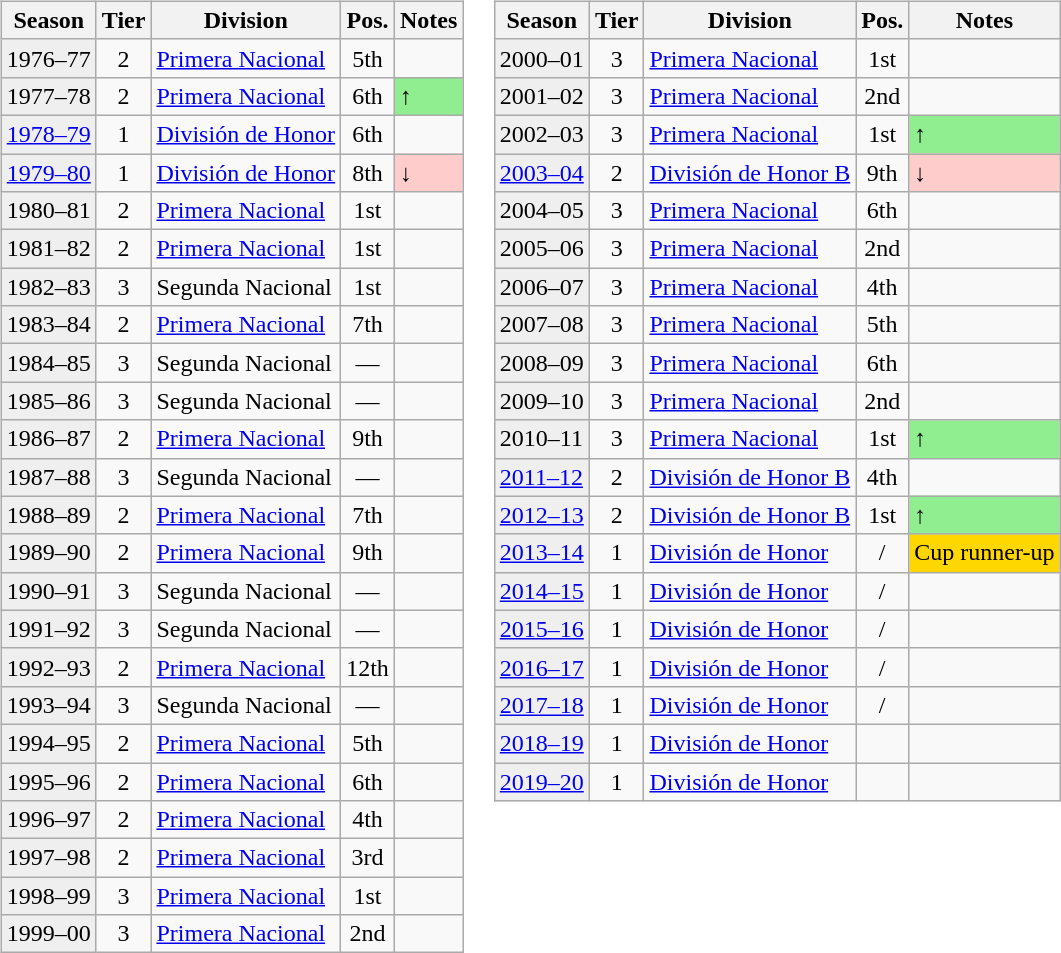<table>
<tr>
<td valign="top" width=0%><br><table class="wikitable">
<tr>
<th>Season</th>
<th>Tier</th>
<th>Division</th>
<th>Pos.</th>
<th>Notes</th>
</tr>
<tr>
<td style="background:#efefef;">1976–77</td>
<td align="center">2</td>
<td><a href='#'>Primera Nacional</a></td>
<td align="center">5th</td>
<td></td>
</tr>
<tr>
<td style="background:#efefef;">1977–78</td>
<td align="center">2</td>
<td><a href='#'>Primera Nacional</a></td>
<td align="center">6th</td>
<td style="background:#90EE90">↑</td>
</tr>
<tr>
<td style="background:#efefef;"><a href='#'>1978–79</a></td>
<td align="center">1</td>
<td><a href='#'>División de Honor</a></td>
<td align="center">6th</td>
<td></td>
</tr>
<tr>
<td style="background:#efefef;"><a href='#'>1979–80</a></td>
<td align="center">1</td>
<td><a href='#'>División de Honor</a></td>
<td align="center">8th</td>
<td style="background:#ffcccc">↓</td>
</tr>
<tr>
<td style="background:#efefef;">1980–81</td>
<td align="center">2</td>
<td><a href='#'>Primera Nacional</a></td>
<td align="center">1st</td>
<td></td>
</tr>
<tr>
<td style="background:#efefef;">1981–82</td>
<td align="center">2</td>
<td><a href='#'>Primera Nacional</a></td>
<td align="center">1st</td>
<td></td>
</tr>
<tr>
<td style="background:#efefef;">1982–83</td>
<td align="center">3</td>
<td>Segunda Nacional</td>
<td align="center">1st</td>
<td></td>
</tr>
<tr>
<td style="background:#efefef;">1983–84</td>
<td align="center">2</td>
<td><a href='#'>Primera Nacional</a></td>
<td align="center">7th</td>
<td></td>
</tr>
<tr>
<td style="background:#efefef;">1984–85</td>
<td align="center">3</td>
<td>Segunda Nacional</td>
<td align="center">—</td>
<td></td>
</tr>
<tr>
<td style="background:#efefef;">1985–86</td>
<td align="center">3</td>
<td>Segunda Nacional</td>
<td align="center">—</td>
<td></td>
</tr>
<tr>
<td style="background:#efefef;">1986–87</td>
<td align="center">2</td>
<td><a href='#'>Primera Nacional</a></td>
<td align="center">9th</td>
<td></td>
</tr>
<tr>
<td style="background:#efefef;">1987–88</td>
<td align="center">3</td>
<td>Segunda Nacional</td>
<td align="center">—</td>
<td></td>
</tr>
<tr>
<td style="background:#efefef;">1988–89</td>
<td align="center">2</td>
<td><a href='#'>Primera Nacional</a></td>
<td align="center">7th</td>
<td></td>
</tr>
<tr>
<td style="background:#efefef;">1989–90</td>
<td align="center">2</td>
<td><a href='#'>Primera Nacional</a></td>
<td align="center">9th</td>
<td></td>
</tr>
<tr>
<td style="background:#efefef;">1990–91</td>
<td align="center">3</td>
<td>Segunda Nacional</td>
<td align="center">—</td>
<td></td>
</tr>
<tr>
<td style="background:#efefef;">1991–92</td>
<td align="center">3</td>
<td>Segunda Nacional</td>
<td align="center">—</td>
<td></td>
</tr>
<tr>
<td style="background:#efefef;">1992–93</td>
<td align="center">2</td>
<td><a href='#'>Primera Nacional</a></td>
<td align="center">12th</td>
<td></td>
</tr>
<tr>
<td style="background:#efefef;">1993–94</td>
<td align="center">3</td>
<td>Segunda Nacional</td>
<td align="center">—</td>
<td></td>
</tr>
<tr>
<td style="background:#efefef;">1994–95</td>
<td align="center">2</td>
<td><a href='#'>Primera Nacional</a></td>
<td align="center">5th</td>
<td></td>
</tr>
<tr>
<td style="background:#efefef;">1995–96</td>
<td align="center">2</td>
<td><a href='#'>Primera Nacional</a></td>
<td align="center">6th</td>
<td></td>
</tr>
<tr>
<td style="background:#efefef;">1996–97</td>
<td align="center">2</td>
<td><a href='#'>Primera Nacional</a></td>
<td align="center">4th</td>
<td></td>
</tr>
<tr>
<td style="background:#efefef;">1997–98</td>
<td align="center">2</td>
<td><a href='#'>Primera Nacional</a></td>
<td align="center">3rd</td>
<td></td>
</tr>
<tr>
<td style="background:#efefef;">1998–99</td>
<td align="center">3</td>
<td><a href='#'>Primera Nacional</a></td>
<td align="center">1st</td>
<td></td>
</tr>
<tr>
<td style="background:#efefef;">1999–00</td>
<td align="center">3</td>
<td><a href='#'>Primera Nacional</a></td>
<td align="center">2nd</td>
<td></td>
</tr>
</table>
</td>
<td valign="top" width=0%><br><table class="wikitable">
<tr>
<th>Season</th>
<th>Tier</th>
<th>Division</th>
<th>Pos.</th>
<th>Notes</th>
</tr>
<tr>
<td style="background:#efefef;">2000–01</td>
<td align="center">3</td>
<td><a href='#'>Primera Nacional</a></td>
<td align="center">1st</td>
<td></td>
</tr>
<tr>
<td style="background:#efefef;">2001–02</td>
<td align="center">3</td>
<td><a href='#'>Primera Nacional</a></td>
<td align="center">2nd</td>
<td></td>
</tr>
<tr>
<td style="background:#efefef;">2002–03</td>
<td align="center">3</td>
<td><a href='#'>Primera Nacional</a></td>
<td align="center">1st</td>
<td style="background:#90EE90">↑</td>
</tr>
<tr>
<td style="background:#efefef;"><a href='#'>2003–04</a></td>
<td align="center">2</td>
<td><a href='#'>División de Honor B</a></td>
<td align="center">9th</td>
<td style="background:#ffcccc">↓</td>
</tr>
<tr>
<td style="background:#efefef;">2004–05</td>
<td align="center">3</td>
<td><a href='#'>Primera Nacional</a></td>
<td align="center">6th</td>
<td></td>
</tr>
<tr>
<td style="background:#efefef;">2005–06</td>
<td align="center">3</td>
<td><a href='#'>Primera Nacional</a></td>
<td align="center">2nd</td>
<td></td>
</tr>
<tr>
<td style="background:#efefef;">2006–07</td>
<td align="center">3</td>
<td><a href='#'>Primera Nacional</a></td>
<td align="center">4th</td>
<td></td>
</tr>
<tr>
<td style="background:#efefef;">2007–08</td>
<td align="center">3</td>
<td><a href='#'>Primera Nacional</a></td>
<td align="center">5th</td>
<td></td>
</tr>
<tr>
<td style="background:#efefef;">2008–09</td>
<td align="center">3</td>
<td><a href='#'>Primera Nacional</a></td>
<td align="center">6th</td>
<td></td>
</tr>
<tr>
<td style="background:#efefef;">2009–10</td>
<td align="center">3</td>
<td><a href='#'>Primera Nacional</a></td>
<td align="center">2nd</td>
<td></td>
</tr>
<tr>
<td style="background:#efefef;">2010–11</td>
<td align="center">3</td>
<td><a href='#'>Primera Nacional</a></td>
<td align="center">1st</td>
<td style="background:#90EE90">↑</td>
</tr>
<tr>
<td style="background:#efefef;"><a href='#'>2011–12</a></td>
<td align="center">2</td>
<td><a href='#'>División de Honor B</a></td>
<td align="center">4th</td>
<td></td>
</tr>
<tr>
<td style="background:#efefef;"><a href='#'>2012–13</a></td>
<td align="center">2</td>
<td><a href='#'>División de Honor B</a></td>
<td align="center">1st</td>
<td style="background:#90EE90">↑</td>
</tr>
<tr>
<td style="background:#efefef;"><a href='#'>2013–14</a></td>
<td align="center">1</td>
<td><a href='#'>División de Honor</a></td>
<td align="center"> / </td>
<td style="background:gold">Cup runner-up</td>
</tr>
<tr>
<td style="background:#efefef;"><a href='#'>2014–15</a></td>
<td align="center">1</td>
<td><a href='#'>División de Honor</a></td>
<td align="center"> / </td>
<td></td>
</tr>
<tr>
<td style="background:#efefef;"><a href='#'>2015–16</a></td>
<td align="center">1</td>
<td><a href='#'>División de Honor</a></td>
<td align="center"> / </td>
<td></td>
</tr>
<tr>
<td style="background:#efefef;"><a href='#'>2016–17</a></td>
<td align="center">1</td>
<td><a href='#'>División de Honor</a></td>
<td align="center"> / </td>
<td></td>
</tr>
<tr>
<td style="background:#efefef;"><a href='#'>2017–18</a></td>
<td align="center">1</td>
<td><a href='#'>División de Honor</a></td>
<td align="center"> / </td>
<td></td>
</tr>
<tr>
<td style="background:#efefef;"><a href='#'>2018–19</a></td>
<td align="center">1</td>
<td><a href='#'>División de Honor</a></td>
<td align="center"></td>
<td></td>
</tr>
<tr>
<td style="background:#efefef;"><a href='#'>2019–20</a></td>
<td align="center">1</td>
<td><a href='#'>División de Honor</a></td>
<td></td>
<td></td>
</tr>
</table>
</td>
</tr>
</table>
